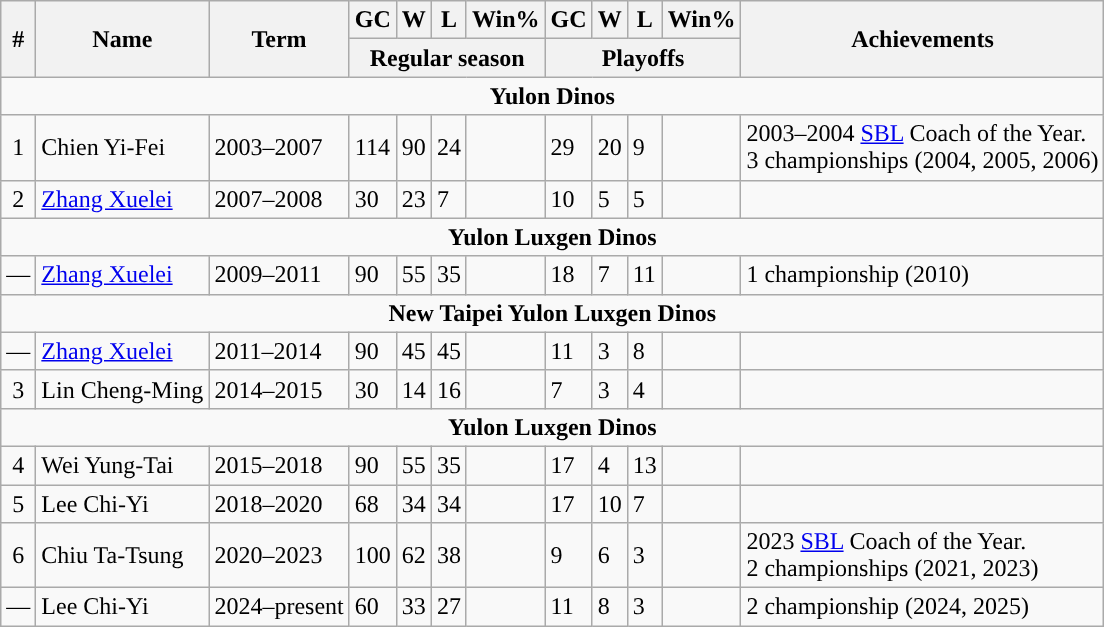<table class="wikitable sortable">
<tr>
<th rowspan="2">#</th>
<th rowspan="2">Name</th>
<th rowspan="2">Term</th>
<th>GC</th>
<th>W</th>
<th>L</th>
<th>Win%</th>
<th>GC</th>
<th>W</th>
<th>L</th>
<th>Win%</th>
<th rowspan="2" class=unsortable>Achievements</th>
</tr>
<tr class="unsortable">
<th colspan="4">Regular season</th>
<th colspan="4">Playoffs</th>
</tr>
<tr>
<td align=center colspan="15"><strong>Yulon Dinos</strong></td>
</tr>
<tr>
<td align=center>1</td>
<td>Chien Yi-Fei</td>
<td>2003–2007</td>
<td>114</td>
<td>90</td>
<td>24</td>
<td></td>
<td>29</td>
<td>20</td>
<td>9</td>
<td></td>
<td>2003–2004 <a href='#'>SBL</a> Coach of the Year.<br>3 championships (2004, 2005, 2006)</td>
</tr>
<tr>
<td align=center>2</td>
<td><a href='#'>Zhang Xuelei</a></td>
<td>2007–2008</td>
<td>30</td>
<td>23</td>
<td>7</td>
<td></td>
<td>10</td>
<td>5</td>
<td>5</td>
<td></td>
<td></td>
</tr>
<tr>
<td align=center colspan="15"><strong>Yulon Luxgen Dinos</strong></td>
</tr>
<tr>
<td align=center>—</td>
<td><a href='#'>Zhang Xuelei</a></td>
<td>2009–2011</td>
<td>90</td>
<td>55</td>
<td>35</td>
<td></td>
<td>18</td>
<td>7</td>
<td>11</td>
<td></td>
<td>1 championship (2010)</td>
</tr>
<tr>
<td align=center colspan="15"><strong>New Taipei Yulon Luxgen Dinos</strong></td>
</tr>
<tr>
<td align=center>—</td>
<td><a href='#'>Zhang Xuelei</a></td>
<td>2011–2014</td>
<td>90</td>
<td>45</td>
<td>45</td>
<td></td>
<td>11</td>
<td>3</td>
<td>8</td>
<td></td>
<td></td>
</tr>
<tr>
<td align=center>3</td>
<td>Lin Cheng-Ming</td>
<td>2014–2015</td>
<td>30</td>
<td>14</td>
<td>16</td>
<td></td>
<td>7</td>
<td>3</td>
<td>4</td>
<td></td>
<td></td>
</tr>
<tr>
<td align=center colspan="15"><strong>Yulon Luxgen Dinos</strong></td>
</tr>
<tr>
<td align=center>4</td>
<td>Wei Yung-Tai</td>
<td>2015–2018</td>
<td>90</td>
<td>55</td>
<td>35</td>
<td></td>
<td>17</td>
<td>4</td>
<td>13</td>
<td></td>
<td></td>
</tr>
<tr>
<td align=center>5</td>
<td>Lee Chi-Yi</td>
<td>2018–2020</td>
<td>68</td>
<td>34</td>
<td>34</td>
<td></td>
<td>17</td>
<td>10</td>
<td>7</td>
<td></td>
<td></td>
</tr>
<tr>
<td align=center>6</td>
<td>Chiu Ta-Tsung</td>
<td>2020–2023</td>
<td>100</td>
<td>62</td>
<td>38</td>
<td></td>
<td>9</td>
<td>6</td>
<td>3</td>
<td></td>
<td>2023 <a href='#'>SBL</a> Coach of the Year.<br>2 championships (2021, 2023)</td>
</tr>
<tr>
<td align=center>—</td>
<td>Lee Chi-Yi</td>
<td>2024–present</td>
<td>60</td>
<td>33</td>
<td>27</td>
<td></td>
<td>11</td>
<td>8</td>
<td>3</td>
<td></td>
<td>2 championship (2024, 2025)</td>
</tr>
</table>
